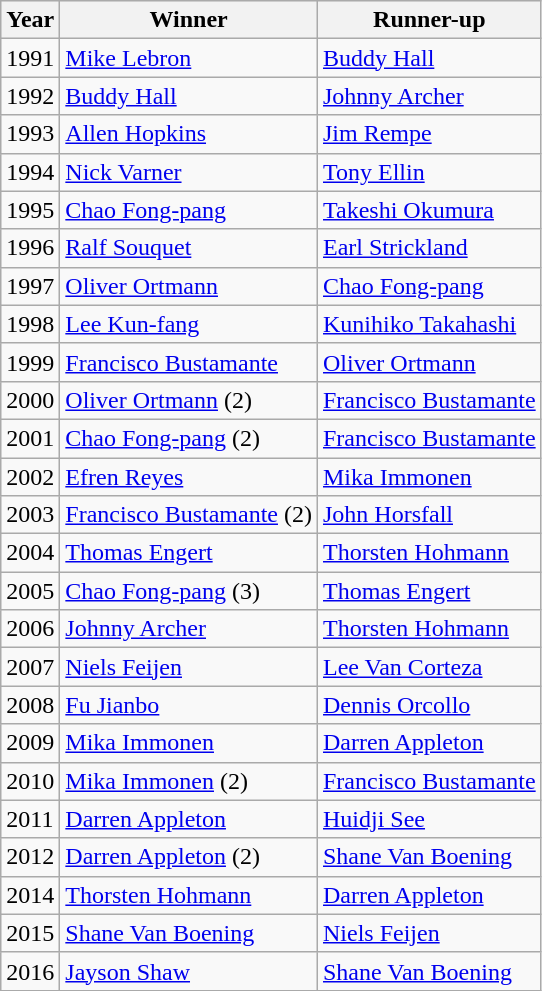<table class="wikitable">
<tr bgcolor="#efefef">
<th>Year</th>
<th>Winner</th>
<th>Runner-up</th>
</tr>
<tr>
<td>1991</td>
<td> <a href='#'>Mike Lebron</a></td>
<td> <a href='#'>Buddy Hall</a></td>
</tr>
<tr>
<td>1992</td>
<td> <a href='#'>Buddy Hall</a></td>
<td> <a href='#'>Johnny Archer</a></td>
</tr>
<tr>
<td>1993</td>
<td> <a href='#'>Allen Hopkins</a></td>
<td> <a href='#'>Jim Rempe</a></td>
</tr>
<tr>
<td>1994</td>
<td> <a href='#'>Nick Varner</a></td>
<td> <a href='#'>Tony Ellin</a></td>
</tr>
<tr>
<td>1995</td>
<td> <a href='#'>Chao Fong-pang</a></td>
<td> <a href='#'>Takeshi Okumura</a></td>
</tr>
<tr>
<td>1996</td>
<td> <a href='#'>Ralf Souquet</a></td>
<td> <a href='#'>Earl Strickland</a></td>
</tr>
<tr>
<td>1997</td>
<td> <a href='#'>Oliver Ortmann</a></td>
<td> <a href='#'>Chao Fong-pang</a></td>
</tr>
<tr>
<td>1998</td>
<td> <a href='#'>Lee Kun-fang</a></td>
<td> <a href='#'>Kunihiko Takahashi</a></td>
</tr>
<tr>
<td>1999</td>
<td> <a href='#'>Francisco Bustamante</a></td>
<td> <a href='#'>Oliver Ortmann</a></td>
</tr>
<tr>
<td>2000</td>
<td> <a href='#'>Oliver Ortmann</a> (2)</td>
<td> <a href='#'>Francisco Bustamante</a></td>
</tr>
<tr>
<td>2001</td>
<td> <a href='#'>Chao Fong-pang</a> (2)</td>
<td> <a href='#'>Francisco Bustamante</a></td>
</tr>
<tr>
<td>2002</td>
<td> <a href='#'>Efren Reyes</a></td>
<td> <a href='#'>Mika Immonen</a></td>
</tr>
<tr>
<td>2003</td>
<td> <a href='#'>Francisco Bustamante</a> (2)</td>
<td> <a href='#'>John Horsfall</a></td>
</tr>
<tr>
<td>2004</td>
<td> <a href='#'>Thomas Engert</a></td>
<td> <a href='#'>Thorsten Hohmann</a></td>
</tr>
<tr>
<td>2005</td>
<td> <a href='#'>Chao Fong-pang</a> (3)</td>
<td> <a href='#'>Thomas Engert</a></td>
</tr>
<tr>
<td>2006</td>
<td> <a href='#'>Johnny Archer</a></td>
<td> <a href='#'>Thorsten Hohmann</a></td>
</tr>
<tr>
<td>2007</td>
<td> <a href='#'>Niels Feijen</a></td>
<td> <a href='#'>Lee Van Corteza</a></td>
</tr>
<tr>
<td>2008</td>
<td> <a href='#'>Fu Jianbo</a></td>
<td> <a href='#'>Dennis Orcollo</a></td>
</tr>
<tr>
<td>2009</td>
<td> <a href='#'>Mika Immonen</a></td>
<td> <a href='#'>Darren Appleton</a></td>
</tr>
<tr>
<td>2010</td>
<td> <a href='#'>Mika Immonen</a> (2)</td>
<td> <a href='#'>Francisco Bustamante</a></td>
</tr>
<tr>
<td>2011</td>
<td> <a href='#'>Darren Appleton</a></td>
<td> <a href='#'>Huidji See</a></td>
</tr>
<tr>
<td>2012</td>
<td> <a href='#'>Darren Appleton</a> (2)</td>
<td> <a href='#'>Shane Van Boening</a></td>
</tr>
<tr>
<td>2014</td>
<td> <a href='#'>Thorsten Hohmann</a></td>
<td> <a href='#'>Darren Appleton</a></td>
</tr>
<tr>
<td>2015</td>
<td> <a href='#'>Shane Van Boening</a></td>
<td> <a href='#'>Niels Feijen</a></td>
</tr>
<tr>
<td>2016</td>
<td> <a href='#'>Jayson Shaw</a></td>
<td> <a href='#'>Shane Van Boening</a></td>
</tr>
</table>
